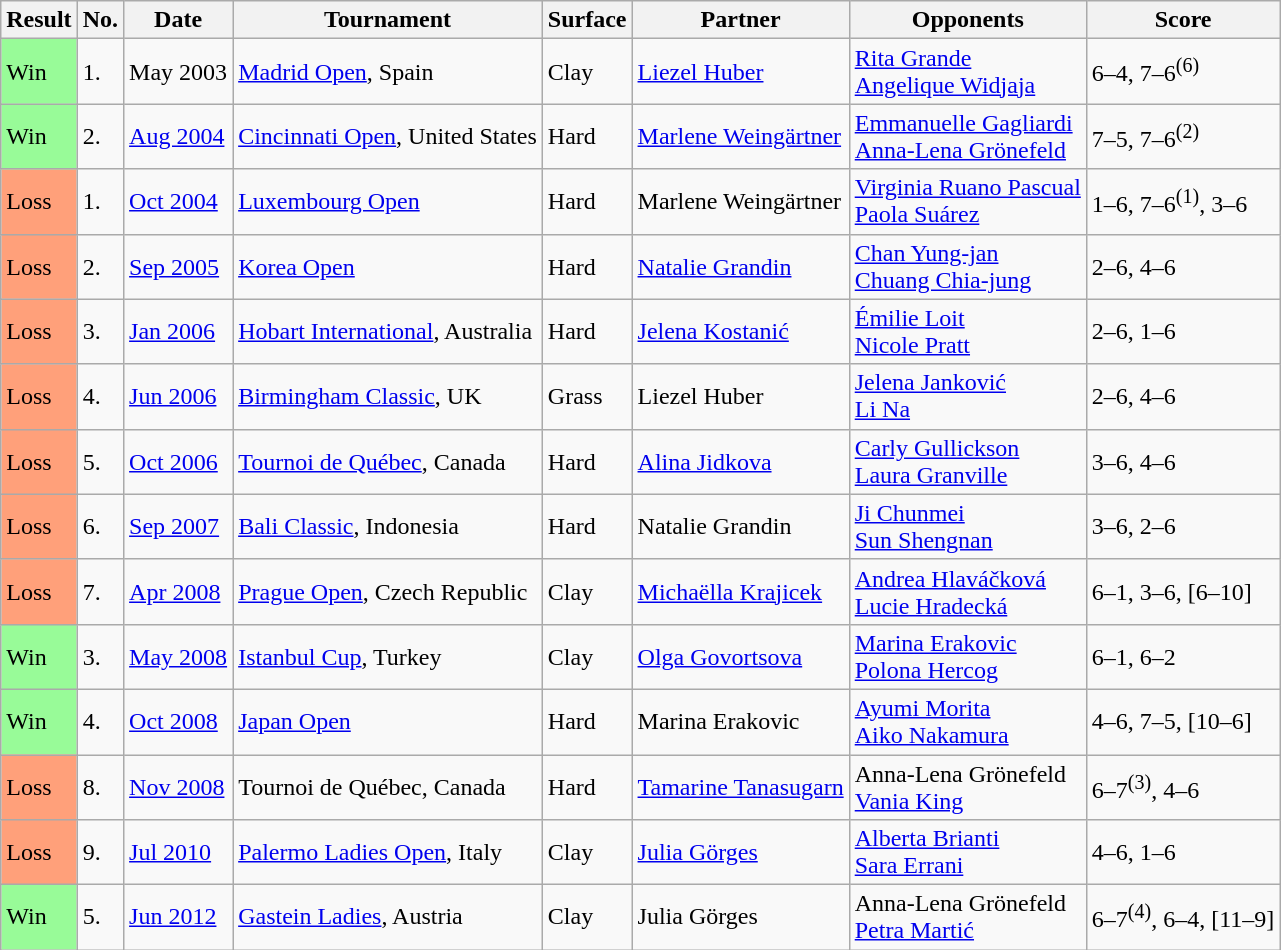<table class="sortable wikitable">
<tr>
<th>Result</th>
<th>No.</th>
<th>Date</th>
<th>Tournament</th>
<th>Surface</th>
<th>Partner</th>
<th>Opponents</th>
<th class="unsortable">Score</th>
</tr>
<tr>
<td bgcolor=98fb98>Win</td>
<td>1.</td>
<td>May 2003</td>
<td><a href='#'>Madrid Open</a>, Spain</td>
<td>Clay</td>
<td> <a href='#'>Liezel Huber</a></td>
<td> <a href='#'>Rita Grande</a><br> <a href='#'>Angelique Widjaja</a></td>
<td>6–4, 7–6<sup>(6)</sup></td>
</tr>
<tr>
<td bgcolor=98fb98>Win</td>
<td>2.</td>
<td><a href='#'>Aug 2004</a></td>
<td><a href='#'>Cincinnati Open</a>, United States</td>
<td>Hard</td>
<td> <a href='#'>Marlene Weingärtner</a></td>
<td> <a href='#'>Emmanuelle Gagliardi</a><br> <a href='#'>Anna-Lena Grönefeld</a></td>
<td>7–5, 7–6<sup>(2)</sup></td>
</tr>
<tr>
<td bgcolor=ffa07a>Loss</td>
<td>1.</td>
<td><a href='#'>Oct 2004</a></td>
<td><a href='#'>Luxembourg Open</a></td>
<td>Hard</td>
<td> Marlene Weingärtner</td>
<td> <a href='#'>Virginia Ruano Pascual</a><br> <a href='#'>Paola Suárez</a></td>
<td>1–6, 7–6<sup>(1)</sup>, 3–6</td>
</tr>
<tr>
<td bgcolor=ffa07a>Loss</td>
<td>2.</td>
<td><a href='#'>Sep 2005</a></td>
<td><a href='#'>Korea Open</a></td>
<td>Hard</td>
<td> <a href='#'>Natalie Grandin</a></td>
<td> <a href='#'>Chan Yung-jan</a><br> <a href='#'>Chuang Chia-jung</a></td>
<td>2–6, 4–6</td>
</tr>
<tr>
<td bgcolor=ffa07a>Loss</td>
<td>3.</td>
<td><a href='#'>Jan 2006</a></td>
<td><a href='#'>Hobart International</a>, Australia</td>
<td>Hard</td>
<td> <a href='#'>Jelena Kostanić</a></td>
<td> <a href='#'>Émilie Loit</a><br> <a href='#'>Nicole Pratt</a></td>
<td>2–6, 1–6</td>
</tr>
<tr>
<td bgcolor=ffa07a>Loss</td>
<td>4.</td>
<td><a href='#'>Jun 2006</a></td>
<td><a href='#'>Birmingham Classic</a>, UK</td>
<td>Grass</td>
<td> Liezel Huber</td>
<td> <a href='#'>Jelena Janković</a><br> <a href='#'>Li Na</a></td>
<td>2–6, 4–6</td>
</tr>
<tr>
<td bgcolor=ffa07a>Loss</td>
<td>5.</td>
<td><a href='#'>Oct 2006</a></td>
<td><a href='#'>Tournoi de Québec</a>, Canada</td>
<td>Hard</td>
<td> <a href='#'>Alina Jidkova</a></td>
<td> <a href='#'>Carly Gullickson</a><br> <a href='#'>Laura Granville</a></td>
<td>3–6, 4–6</td>
</tr>
<tr>
<td bgcolor=ffa07a>Loss</td>
<td>6.</td>
<td><a href='#'>Sep 2007</a></td>
<td><a href='#'>Bali Classic</a>, Indonesia</td>
<td>Hard</td>
<td> Natalie Grandin</td>
<td> <a href='#'>Ji Chunmei</a><br> <a href='#'>Sun Shengnan</a></td>
<td>3–6, 2–6</td>
</tr>
<tr>
<td bgcolor=ffa07a>Loss</td>
<td>7.</td>
<td><a href='#'>Apr 2008</a></td>
<td><a href='#'>Prague Open</a>, Czech Republic</td>
<td>Clay</td>
<td> <a href='#'>Michaëlla Krajicek</a></td>
<td> <a href='#'>Andrea Hlaváčková</a><br> <a href='#'>Lucie Hradecká</a></td>
<td>6–1, 3–6, [6–10]</td>
</tr>
<tr>
<td bgcolor=98fb98>Win</td>
<td>3.</td>
<td><a href='#'>May 2008</a></td>
<td><a href='#'>Istanbul Cup</a>, Turkey</td>
<td>Clay</td>
<td> <a href='#'>Olga Govortsova</a></td>
<td> <a href='#'>Marina Erakovic</a><br> <a href='#'>Polona Hercog</a></td>
<td>6–1, 6–2</td>
</tr>
<tr>
<td bgcolor=98fb98>Win</td>
<td>4.</td>
<td><a href='#'>Oct 2008</a></td>
<td><a href='#'>Japan Open</a></td>
<td>Hard</td>
<td> Marina Erakovic</td>
<td> <a href='#'>Ayumi Morita</a><br> <a href='#'>Aiko Nakamura</a></td>
<td>4–6, 7–5, [10–6]</td>
</tr>
<tr>
<td bgcolor=ffa07a>Loss</td>
<td>8.</td>
<td><a href='#'>Nov 2008</a></td>
<td>Tournoi de Québec, Canada</td>
<td>Hard</td>
<td> <a href='#'>Tamarine Tanasugarn</a></td>
<td> Anna-Lena Grönefeld<br> <a href='#'>Vania King</a></td>
<td>6–7<sup>(3)</sup>, 4–6</td>
</tr>
<tr>
<td bgcolor=ffa07a>Loss</td>
<td>9.</td>
<td><a href='#'>Jul 2010</a></td>
<td><a href='#'>Palermo Ladies Open</a>, Italy</td>
<td>Clay</td>
<td> <a href='#'>Julia Görges</a></td>
<td> <a href='#'>Alberta Brianti</a><br> <a href='#'>Sara Errani</a></td>
<td>4–6, 1–6</td>
</tr>
<tr>
<td bgcolor=98fb98>Win</td>
<td>5.</td>
<td><a href='#'>Jun 2012</a></td>
<td><a href='#'>Gastein Ladies</a>, Austria</td>
<td>Clay</td>
<td> Julia Görges</td>
<td> Anna-Lena Grönefeld<br> <a href='#'>Petra Martić</a></td>
<td>6–7<sup>(4)</sup>, 6–4, [11–9]</td>
</tr>
</table>
